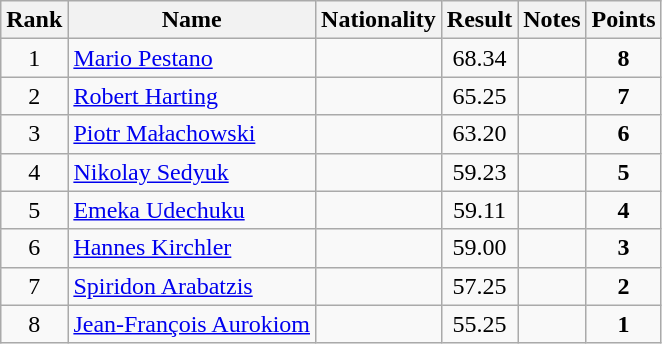<table class="wikitable sortable" style="text-align:center">
<tr>
<th>Rank</th>
<th>Name</th>
<th>Nationality</th>
<th>Result</th>
<th>Notes</th>
<th>Points</th>
</tr>
<tr>
<td>1</td>
<td align=left><a href='#'>Mario Pestano</a></td>
<td align=left></td>
<td>68.34</td>
<td></td>
<td><strong>8</strong></td>
</tr>
<tr>
<td>2</td>
<td align=left><a href='#'>Robert Harting</a></td>
<td align=left></td>
<td>65.25</td>
<td></td>
<td><strong>7</strong></td>
</tr>
<tr>
<td>3</td>
<td align=left><a href='#'>Piotr Małachowski</a></td>
<td align=left></td>
<td>63.20</td>
<td></td>
<td><strong>6</strong></td>
</tr>
<tr>
<td>4</td>
<td align=left><a href='#'>Nikolay Sedyuk</a></td>
<td align=left></td>
<td>59.23</td>
<td></td>
<td><strong>5</strong></td>
</tr>
<tr>
<td>5</td>
<td align=left><a href='#'>Emeka Udechuku</a></td>
<td align=left></td>
<td>59.11</td>
<td></td>
<td><strong>4</strong></td>
</tr>
<tr>
<td>6</td>
<td align=left><a href='#'>Hannes Kirchler</a></td>
<td align=left></td>
<td>59.00</td>
<td></td>
<td><strong>3</strong></td>
</tr>
<tr>
<td>7</td>
<td align=left><a href='#'>Spiridon Arabatzis</a></td>
<td align=left></td>
<td>57.25</td>
<td></td>
<td><strong>2</strong></td>
</tr>
<tr>
<td>8</td>
<td align=left><a href='#'>Jean-François Aurokiom</a></td>
<td align=left></td>
<td>55.25</td>
<td></td>
<td><strong>1</strong></td>
</tr>
</table>
